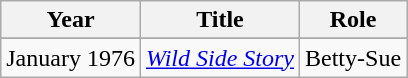<table class="wikitable sortable">
<tr>
<th>Year</th>
<th>Title</th>
<th>Role</th>
</tr>
<tr>
</tr>
<tr>
<td>January 1976</td>
<td><em><a href='#'>Wild Side Story</a></em></td>
<td>Betty-Sue</td>
</tr>
</table>
